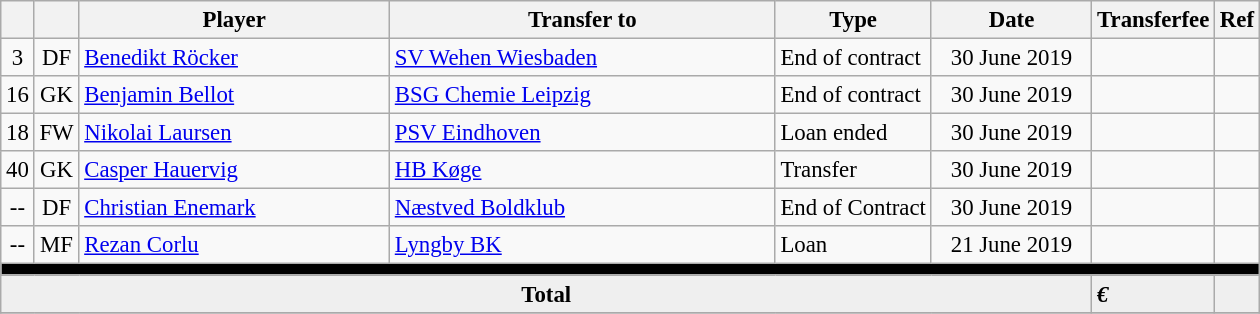<table class="wikitable plainrowheaders sortable" style="font-size:95%">
<tr>
<th></th>
<th></th>
<th scope="col" style="width:200px;">Player</th>
<th scope="col" style="width:250px;">Transfer to</th>
<th>Type</th>
<th scope="col" style="width:100px;">Date</th>
<th>Transferfee</th>
<th>Ref</th>
</tr>
<tr>
<td align="center">3</td>
<td align="center">DF</td>
<td> <a href='#'>Benedikt Röcker</a></td>
<td><a href='#'>SV Wehen Wiesbaden</a></td>
<td>End of contract</td>
<td align="center">30 June 2019</td>
<td></td>
<td align="center"></td>
</tr>
<tr>
<td align="center">16</td>
<td align="center">GK</td>
<td> <a href='#'>Benjamin Bellot</a></td>
<td><a href='#'>BSG Chemie Leipzig</a></td>
<td>End of contract</td>
<td align="center">30 June 2019</td>
<td></td>
<td align="center"></td>
</tr>
<tr>
<td align="center">18</td>
<td align="center">FW</td>
<td> <a href='#'>Nikolai Laursen</a></td>
<td><a href='#'>PSV Eindhoven</a></td>
<td>Loan ended</td>
<td align="center">30 June 2019</td>
<td></td>
<td align="center"></td>
</tr>
<tr>
<td align="center">40</td>
<td align="center">GK</td>
<td> <a href='#'>Casper Hauervig</a></td>
<td><a href='#'>HB Køge</a></td>
<td>Transfer</td>
<td align="center">30 June 2019</td>
<td></td>
<td align="center"></td>
</tr>
<tr>
<td align="center">--</td>
<td align="center">DF</td>
<td> <a href='#'>Christian Enemark</a></td>
<td><a href='#'>Næstved Boldklub</a></td>
<td>End of Contract</td>
<td align="center">30 June 2019</td>
<td></td>
<td align="center"></td>
</tr>
<tr>
<td align="center">--</td>
<td align="center">MF</td>
<td> <a href='#'>Rezan Corlu</a></td>
<td><a href='#'>Lyngby BK</a></td>
<td>Loan</td>
<td align="center">21 June 2019</td>
<td></td>
<td align="center"></td>
</tr>
<tr>
<td bgcolor="black" colspan=8 align=center></td>
</tr>
<tr>
<td bgcolor="#EFEFEF" colspan=6 align=center><strong>Total</strong></td>
<td bgcolor="#EFEFEF"><strong><em> € </em></strong></td>
<td bgcolor="#EFEFEF"></td>
</tr>
<tr>
</tr>
</table>
